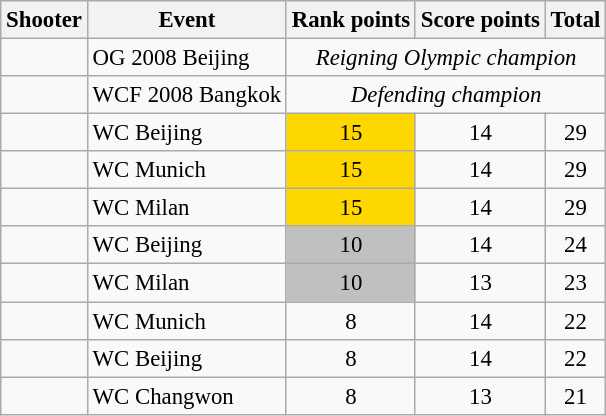<table class="wikitable" style="font-size: 95%">
<tr>
<th>Shooter</th>
<th>Event</th>
<th>Rank points</th>
<th>Score points</th>
<th>Total</th>
</tr>
<tr>
<td></td>
<td>OG 2008 Beijing</td>
<td colspan=3 style="text-align: center"><em>Reigning Olympic champion</em></td>
</tr>
<tr>
<td></td>
<td>WCF 2008 Bangkok</td>
<td colspan=3 style="text-align: center"><em>Defending champion</em></td>
</tr>
<tr>
<td></td>
<td>WC Beijing</td>
<td style="text-align: center; background: gold">15</td>
<td style="text-align: center">14</td>
<td style="text-align: center">29</td>
</tr>
<tr>
<td></td>
<td>WC Munich</td>
<td style="text-align: center; background: gold">15</td>
<td style="text-align: center">14</td>
<td style="text-align: center">29</td>
</tr>
<tr>
<td></td>
<td>WC Milan</td>
<td style="text-align: center; background: gold">15</td>
<td style="text-align: center">14</td>
<td style="text-align: center">29</td>
</tr>
<tr>
<td></td>
<td>WC Beijing</td>
<td style="text-align: center; background: silver">10</td>
<td style="text-align: center">14</td>
<td style="text-align: center">24</td>
</tr>
<tr>
<td></td>
<td>WC Milan</td>
<td style="text-align: center; background: silver">10</td>
<td style="text-align: center">13</td>
<td style="text-align: center">23</td>
</tr>
<tr>
<td></td>
<td>WC Munich</td>
<td style="text-align: center; background: bronze">8</td>
<td style="text-align: center">14</td>
<td style="text-align: center">22</td>
</tr>
<tr>
<td></td>
<td>WC Beijing</td>
<td style="text-align: center; background: bronze">8</td>
<td style="text-align: center">14</td>
<td style="text-align: center">22</td>
</tr>
<tr>
<td></td>
<td>WC Changwon</td>
<td style="text-align: center; background: bronze">8</td>
<td style="text-align: center">13</td>
<td style="text-align: center">21</td>
</tr>
</table>
